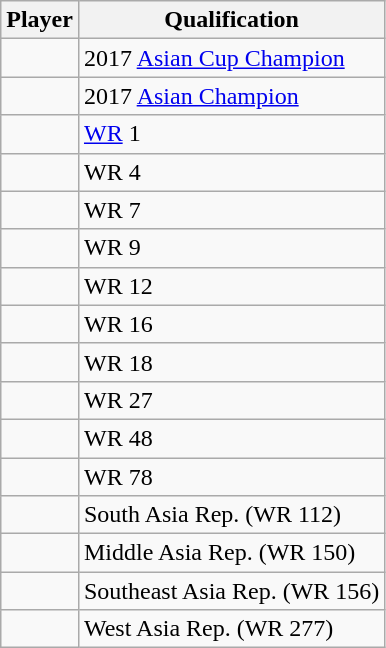<table class="wikitable">
<tr>
<th>Player</th>
<th>Qualification</th>
</tr>
<tr>
<td></td>
<td>2017 <a href='#'>Asian Cup Champion</a></td>
</tr>
<tr>
<td></td>
<td>2017 <a href='#'>Asian Champion</a></td>
</tr>
<tr>
<td></td>
<td><a href='#'>WR</a> 1</td>
</tr>
<tr>
<td></td>
<td>WR 4</td>
</tr>
<tr>
<td></td>
<td>WR 7</td>
</tr>
<tr>
<td></td>
<td>WR 9</td>
</tr>
<tr>
<td></td>
<td>WR 12</td>
</tr>
<tr>
<td></td>
<td>WR 16</td>
</tr>
<tr>
<td></td>
<td>WR 18</td>
</tr>
<tr>
<td></td>
<td>WR 27</td>
</tr>
<tr>
<td></td>
<td>WR 48</td>
</tr>
<tr>
<td></td>
<td>WR 78</td>
</tr>
<tr>
<td></td>
<td>South Asia Rep. (WR 112)</td>
</tr>
<tr>
<td></td>
<td>Middle Asia Rep. (WR 150)</td>
</tr>
<tr>
<td></td>
<td>Southeast Asia Rep. (WR 156)</td>
</tr>
<tr>
<td><del></del></td>
<td>West Asia Rep. (WR 277)</td>
</tr>
</table>
